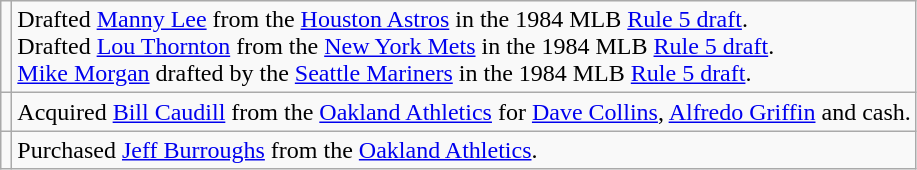<table class="wikitable">
<tr>
<td></td>
<td>Drafted <a href='#'>Manny Lee</a> from the <a href='#'>Houston Astros</a> in the 1984 MLB <a href='#'>Rule 5 draft</a>. <br>Drafted <a href='#'>Lou Thornton</a> from the <a href='#'>New York Mets</a> in the 1984 MLB <a href='#'>Rule 5 draft</a>. <br><a href='#'>Mike Morgan</a> drafted by the <a href='#'>Seattle Mariners</a> in the 1984 MLB <a href='#'>Rule 5 draft</a>.</td>
</tr>
<tr>
<td></td>
<td>Acquired <a href='#'>Bill Caudill</a> from the <a href='#'>Oakland Athletics</a> for <a href='#'>Dave Collins</a>, <a href='#'>Alfredo Griffin</a> and cash.</td>
</tr>
<tr>
<td></td>
<td>Purchased <a href='#'>Jeff Burroughs</a> from the <a href='#'>Oakland Athletics</a>.</td>
</tr>
</table>
